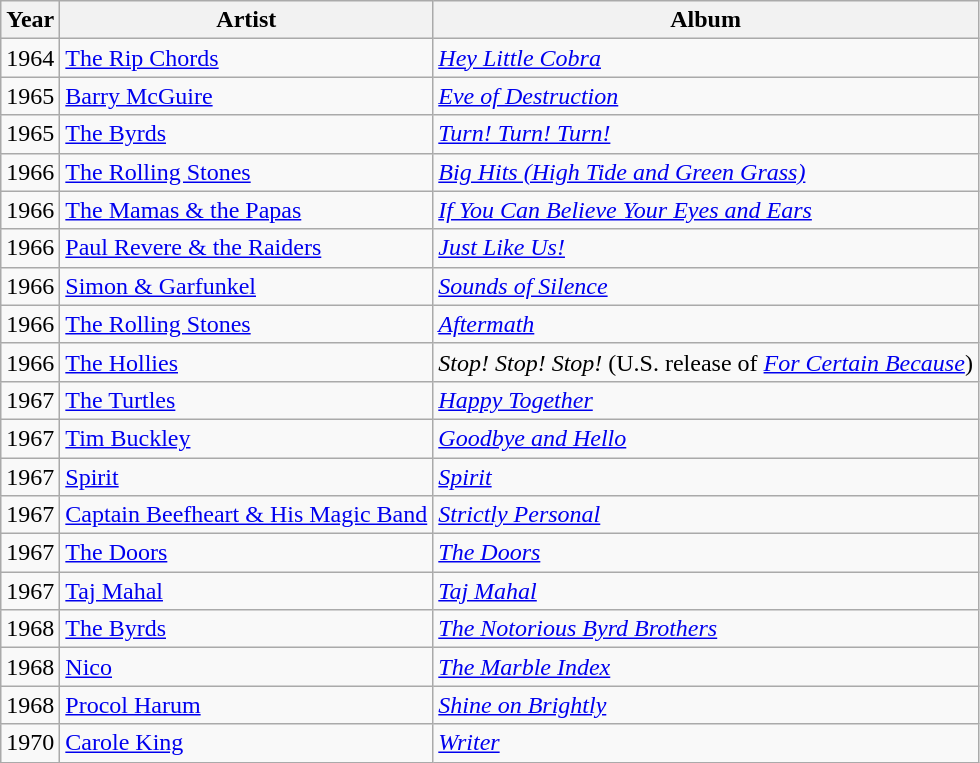<table class="wikitable sortable">
<tr>
<th>Year</th>
<th>Artist</th>
<th>Album</th>
</tr>
<tr>
<td>1964</td>
<td><a href='#'>The Rip Chords</a></td>
<td><em><a href='#'>Hey Little Cobra</a></em></td>
</tr>
<tr>
<td>1965</td>
<td><a href='#'>Barry McGuire</a></td>
<td><em><a href='#'>Eve of Destruction</a></em></td>
</tr>
<tr>
<td>1965</td>
<td><a href='#'>The Byrds</a></td>
<td><em><a href='#'>Turn! Turn! Turn!</a></em></td>
</tr>
<tr>
<td>1966</td>
<td><a href='#'>The Rolling Stones</a></td>
<td><em><a href='#'>Big Hits (High Tide and Green Grass)</a></em></td>
</tr>
<tr>
<td>1966</td>
<td><a href='#'>The Mamas & the Papas</a></td>
<td><em><a href='#'>If You Can Believe Your Eyes and Ears</a></em></td>
</tr>
<tr>
<td>1966</td>
<td><a href='#'>Paul Revere & the Raiders</a></td>
<td><em><a href='#'>Just Like Us!</a></em></td>
</tr>
<tr>
<td>1966</td>
<td><a href='#'>Simon & Garfunkel</a></td>
<td><em><a href='#'>Sounds of Silence</a></em></td>
</tr>
<tr>
<td>1966</td>
<td><a href='#'>The Rolling Stones</a></td>
<td><em><a href='#'>Aftermath</a></em></td>
</tr>
<tr>
<td>1966</td>
<td><a href='#'>The Hollies</a></td>
<td><em>Stop! Stop! Stop!</em> (U.S. release of <em><a href='#'>For Certain Because</a></em>)</td>
</tr>
<tr>
<td>1967</td>
<td><a href='#'>The Turtles</a></td>
<td><em><a href='#'>Happy Together</a></em></td>
</tr>
<tr>
<td>1967</td>
<td><a href='#'>Tim Buckley</a></td>
<td><em><a href='#'>Goodbye and Hello</a></em></td>
</tr>
<tr>
<td>1967</td>
<td><a href='#'>Spirit</a></td>
<td><em><a href='#'>Spirit</a></em></td>
</tr>
<tr>
<td>1967</td>
<td><a href='#'>Captain Beefheart & His Magic Band</a></td>
<td><em><a href='#'>Strictly Personal</a></em></td>
</tr>
<tr>
<td>1967</td>
<td><a href='#'>The Doors</a></td>
<td><em><a href='#'>The Doors</a></em></td>
</tr>
<tr>
<td>1967</td>
<td><a href='#'>Taj Mahal</a></td>
<td><em><a href='#'>Taj Mahal</a></em></td>
</tr>
<tr>
<td>1968</td>
<td><a href='#'>The Byrds</a></td>
<td><em><a href='#'>The Notorious Byrd Brothers</a></em></td>
</tr>
<tr>
<td>1968</td>
<td><a href='#'>Nico</a></td>
<td><em><a href='#'>The Marble Index</a></em></td>
</tr>
<tr>
<td>1968</td>
<td><a href='#'>Procol Harum</a></td>
<td><em><a href='#'>Shine on Brightly</a></em></td>
</tr>
<tr>
<td>1970</td>
<td><a href='#'>Carole King</a></td>
<td><em><a href='#'>Writer</a></em></td>
</tr>
</table>
